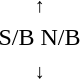<table style="text-align:center;">
<tr>
<td><small>  ↑ </small></td>
</tr>
<tr>
<td><span>S/B</span>   <span>N/B</span></td>
</tr>
<tr>
<td><small> ↓  </small></td>
</tr>
</table>
